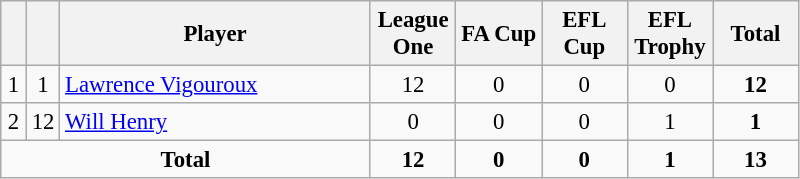<table class="wikitable sortable" style="font-size: 95%; text-align: center;">
<tr>
<th width=10></th>
<th width=10></th>
<th width=200>Player</th>
<th width=50>League One</th>
<th width=50>FA Cup</th>
<th width=50>EFL Cup</th>
<th width=50>EFL Trophy</th>
<th width=50>Total</th>
</tr>
<tr>
<td>1</td>
<td>1</td>
<td align="left"> <a href='#'>Lawrence Vigouroux</a></td>
<td>12</td>
<td>0</td>
<td>0</td>
<td>0</td>
<td><strong>12</strong></td>
</tr>
<tr>
<td>2</td>
<td>12</td>
<td align="left"> <a href='#'>Will Henry</a></td>
<td>0</td>
<td>0</td>
<td>0</td>
<td>1</td>
<td><strong>1</strong></td>
</tr>
<tr>
<td colspan="3"><strong>Total</strong></td>
<td><strong>12</strong></td>
<td><strong>0</strong></td>
<td><strong>0</strong></td>
<td><strong>1</strong></td>
<td><strong>13</strong></td>
</tr>
</table>
